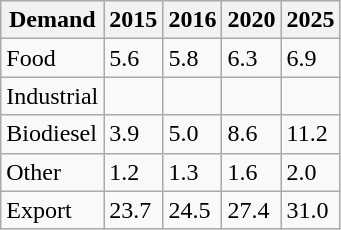<table class="wikitable">
<tr>
<th>Demand</th>
<th>2015</th>
<th>2016</th>
<th>2020</th>
<th>2025</th>
</tr>
<tr>
<td>Food</td>
<td>5.6</td>
<td>5.8</td>
<td>6.3</td>
<td>6.9</td>
</tr>
<tr>
<td>Industrial</td>
<td></td>
<td></td>
<td></td>
<td></td>
</tr>
<tr>
<td>Biodiesel</td>
<td>3.9</td>
<td>5.0</td>
<td>8.6</td>
<td>11.2</td>
</tr>
<tr>
<td>Other</td>
<td>1.2</td>
<td>1.3</td>
<td>1.6</td>
<td>2.0</td>
</tr>
<tr>
<td>Export</td>
<td>23.7</td>
<td>24.5</td>
<td>27.4</td>
<td>31.0</td>
</tr>
</table>
